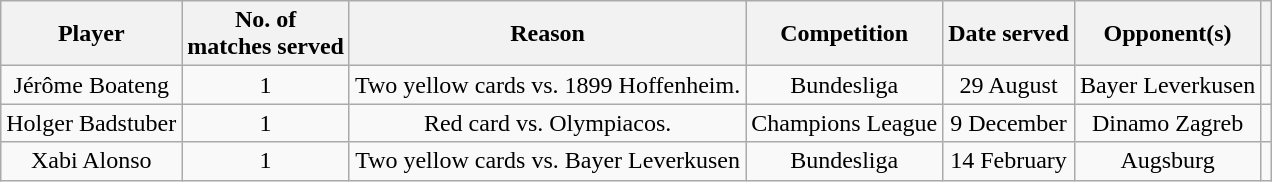<table class="wikitable" style="text-align:center">
<tr>
<th>Player</th>
<th>No. of <br> matches served</th>
<th>Reason</th>
<th>Competition</th>
<th>Date served</th>
<th>Opponent(s)</th>
<th></th>
</tr>
<tr>
<td>Jérôme Boateng</td>
<td>1</td>
<td>Two yellow cards vs. 1899 Hoffenheim.</td>
<td>Bundesliga</td>
<td>29 August</td>
<td>Bayer Leverkusen</td>
<td></td>
</tr>
<tr>
<td>Holger Badstuber</td>
<td>1</td>
<td>Red card vs. Olympiacos.</td>
<td>Champions League</td>
<td>9 December</td>
<td>Dinamo Zagreb</td>
<td></td>
</tr>
<tr>
<td>Xabi Alonso</td>
<td>1</td>
<td>Two yellow cards vs. Bayer Leverkusen</td>
<td>Bundesliga</td>
<td>14 February</td>
<td>Augsburg</td>
<td></td>
</tr>
</table>
